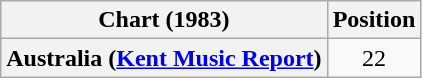<table class="wikitable sortable plainrowheaders" style="text-align:center">
<tr>
<th scope="col">Chart (1983)</th>
<th scope="col">Position</th>
</tr>
<tr>
<th scope="row">Australia (<a href='#'>Kent Music Report</a>)</th>
<td>22</td>
</tr>
</table>
